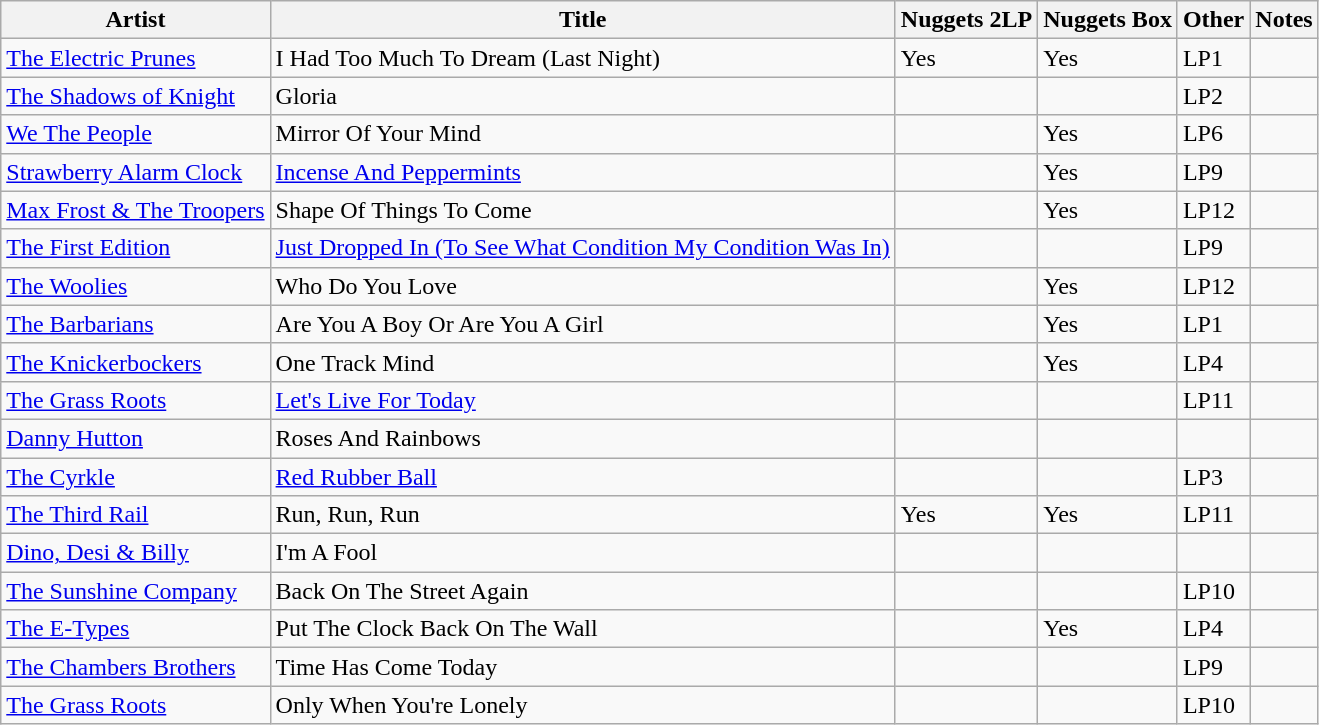<table class="wikitable sortable">
<tr>
<th>Artist</th>
<th>Title</th>
<th>Nuggets 2LP</th>
<th>Nuggets Box</th>
<th>Other</th>
<th>Notes</th>
</tr>
<tr>
<td><a href='#'>The Electric Prunes</a></td>
<td>I Had Too Much To Dream (Last Night)</td>
<td>Yes</td>
<td>Yes</td>
<td>LP1</td>
<td></td>
</tr>
<tr>
<td><a href='#'>The Shadows of Knight</a></td>
<td>Gloria</td>
<td></td>
<td></td>
<td>LP2</td>
<td></td>
</tr>
<tr>
<td><a href='#'>We The People</a></td>
<td>Mirror Of Your Mind</td>
<td></td>
<td>Yes</td>
<td>LP6</td>
<td></td>
</tr>
<tr>
<td><a href='#'>Strawberry Alarm Clock</a></td>
<td><a href='#'>Incense And Peppermints</a></td>
<td></td>
<td>Yes</td>
<td>LP9</td>
<td></td>
</tr>
<tr>
<td><a href='#'>Max Frost & The Troopers</a></td>
<td>Shape Of Things To Come</td>
<td></td>
<td>Yes</td>
<td>LP12</td>
<td></td>
</tr>
<tr>
<td><a href='#'>The First Edition</a></td>
<td><a href='#'>Just Dropped In (To See What Condition My Condition Was In)</a></td>
<td></td>
<td></td>
<td>LP9</td>
<td></td>
</tr>
<tr>
<td><a href='#'>The Woolies</a></td>
<td>Who Do You Love</td>
<td></td>
<td>Yes</td>
<td>LP12</td>
<td></td>
</tr>
<tr>
<td><a href='#'>The Barbarians</a></td>
<td>Are You A Boy Or Are You A Girl</td>
<td></td>
<td>Yes</td>
<td>LP1</td>
<td></td>
</tr>
<tr>
<td><a href='#'>The Knickerbockers</a></td>
<td>One Track Mind</td>
<td></td>
<td>Yes</td>
<td>LP4</td>
<td></td>
</tr>
<tr>
<td><a href='#'>The Grass Roots</a></td>
<td><a href='#'>Let's Live For Today</a></td>
<td></td>
<td></td>
<td>LP11</td>
<td></td>
</tr>
<tr>
<td><a href='#'>Danny Hutton</a></td>
<td>Roses And Rainbows</td>
<td></td>
<td></td>
<td></td>
<td></td>
</tr>
<tr>
<td><a href='#'>The Cyrkle</a></td>
<td><a href='#'>Red Rubber Ball</a></td>
<td></td>
<td></td>
<td>LP3</td>
<td></td>
</tr>
<tr>
<td><a href='#'>The Third Rail</a></td>
<td>Run, Run, Run</td>
<td>Yes</td>
<td>Yes</td>
<td>LP11</td>
<td></td>
</tr>
<tr>
<td><a href='#'>Dino, Desi & Billy</a></td>
<td>I'm A Fool</td>
<td></td>
<td></td>
<td></td>
<td></td>
</tr>
<tr>
<td><a href='#'>The Sunshine Company</a></td>
<td>Back On The Street Again</td>
<td></td>
<td></td>
<td>LP10</td>
<td></td>
</tr>
<tr>
<td><a href='#'>The E-Types</a></td>
<td>Put The Clock Back On The Wall</td>
<td></td>
<td>Yes</td>
<td>LP4</td>
<td></td>
</tr>
<tr>
<td><a href='#'>The Chambers Brothers</a></td>
<td>Time Has Come Today</td>
<td></td>
<td></td>
<td>LP9</td>
<td></td>
</tr>
<tr>
<td><a href='#'>The Grass Roots</a></td>
<td>Only When You're Lonely</td>
<td></td>
<td></td>
<td>LP10</td>
<td></td>
</tr>
</table>
